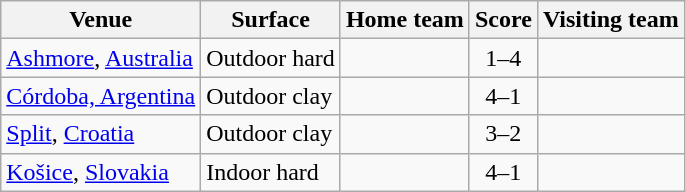<table class=wikitable style="border:1px solid #AAAAAA;">
<tr>
<th>Venue</th>
<th>Surface</th>
<th>Home team</th>
<th>Score</th>
<th>Visiting team</th>
</tr>
<tr>
<td><a href='#'>Ashmore</a>, <a href='#'>Australia</a></td>
<td>Outdoor hard</td>
<td></td>
<td align="center">1–4</td>
<td><strong></strong></td>
</tr>
<tr>
<td><a href='#'>Córdoba, Argentina</a></td>
<td>Outdoor clay</td>
<td><strong></strong></td>
<td align="center">4–1</td>
<td></td>
</tr>
<tr>
<td><a href='#'>Split</a>, <a href='#'>Croatia</a></td>
<td>Outdoor clay</td>
<td><strong></strong></td>
<td align="center">3–2</td>
<td></td>
</tr>
<tr>
<td><a href='#'>Košice</a>, <a href='#'>Slovakia</a></td>
<td>Indoor hard</td>
<td><strong></strong></td>
<td align="center">4–1</td>
<td></td>
</tr>
</table>
